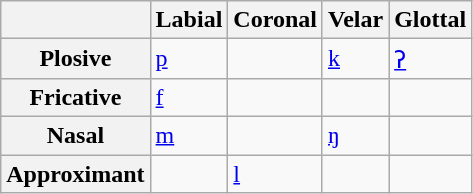<table class="wikitable">
<tr>
<th></th>
<th>Labial</th>
<th>Coronal</th>
<th>Velar</th>
<th>Glottal</th>
</tr>
<tr>
<th>Plosive</th>
<td><a href='#'>p</a></td>
<td></td>
<td><a href='#'>k</a></td>
<td><a href='#'>ʔ</a></td>
</tr>
<tr>
<th>Fricative</th>
<td><a href='#'>f</a></td>
<td></td>
<td></td>
<td></td>
</tr>
<tr>
<th>Nasal</th>
<td><a href='#'>m</a></td>
<td></td>
<td><a href='#'>ŋ</a></td>
<td></td>
</tr>
<tr>
<th>Approximant</th>
<td></td>
<td><a href='#'>l</a></td>
<td></td>
<td></td>
</tr>
</table>
